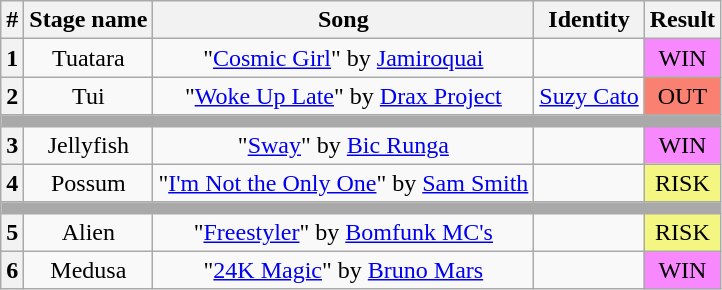<table class="wikitable plainrowheaders" style="text-align: center;">
<tr>
<th>#</th>
<th>Stage name</th>
<th>Song</th>
<th>Identity</th>
<th>Result</th>
</tr>
<tr>
<th>1</th>
<td>Tuatara</td>
<td>"<a href='#'>Cosmic Girl</a>" by <a href='#'>Jamiroquai</a></td>
<td></td>
<td bgcolor="#F888FD">WIN</td>
</tr>
<tr>
<th>2</th>
<td>Tui</td>
<td>"<a href='#'>Woke Up Late</a>" by <a href='#'>Drax Project</a></td>
<td><a href='#'>Suzy Cato</a></td>
<td bgcolor=salmon>OUT</td>
</tr>
<tr>
<td colspan="5" style="background:darkgray"></td>
</tr>
<tr>
<th>3</th>
<td>Jellyfish</td>
<td>"<a href='#'>Sway</a>" by <a href='#'>Bic Runga</a></td>
<td></td>
<td bgcolor="#F888FD">WIN</td>
</tr>
<tr>
<th>4</th>
<td>Possum</td>
<td>"<a href='#'>I'm Not the Only One</a>" by <a href='#'>Sam Smith</a></td>
<td></td>
<td bgcolor=#F3F781>RISK</td>
</tr>
<tr>
<td colspan="5" style="background:darkgray"></td>
</tr>
<tr>
<th>5</th>
<td>Alien</td>
<td>"<a href='#'>Freestyler</a>" by <a href='#'>Bomfunk MC's</a></td>
<td></td>
<td bgcolor=#F3F781>RISK</td>
</tr>
<tr>
<th>6</th>
<td>Medusa</td>
<td>"<a href='#'>24K Magic</a>" by <a href='#'>Bruno Mars</a></td>
<td></td>
<td bgcolor="#F888FD">WIN</td>
</tr>
</table>
